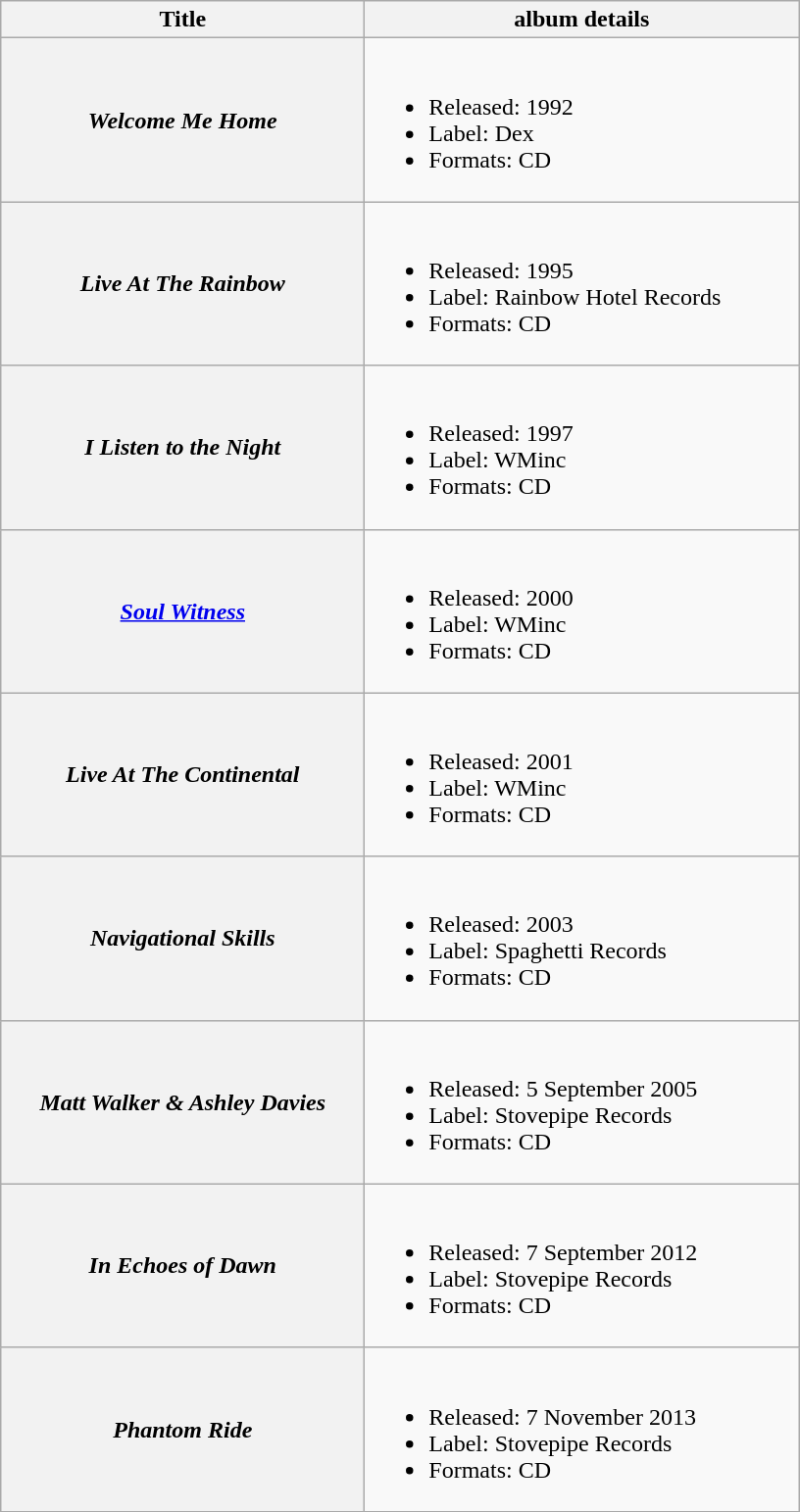<table class="wikitable plainrowheaders">
<tr>
<th scope="col" rowspan="1" style="width:15em;">Title</th>
<th scope="col" rowspan="1" style="width:18em;">album details</th>
</tr>
<tr>
<th scope="row"><em>Welcome Me Home</em></th>
<td><br><ul><li>Released: 1992</li><li>Label: Dex</li><li>Formats: CD</li></ul></td>
</tr>
<tr>
<th scope="row"><em>Live At The Rainbow</em></th>
<td><br><ul><li>Released: 1995</li><li>Label: Rainbow Hotel Records</li><li>Formats: CD</li></ul></td>
</tr>
<tr>
<th scope="row"><em>I Listen to the Night</em> </th>
<td><br><ul><li>Released: 1997</li><li>Label: WMinc</li><li>Formats: CD</li></ul></td>
</tr>
<tr>
<th scope="row"><em><a href='#'>Soul Witness</a></em> </th>
<td><br><ul><li>Released: 2000</li><li>Label: WMinc</li><li>Formats: CD</li></ul></td>
</tr>
<tr>
<th scope="row"><em>Live At The Continental</em></th>
<td><br><ul><li>Released: 2001</li><li>Label: WMinc</li><li>Formats: CD</li></ul></td>
</tr>
<tr>
<th scope="row"><em>Navigational Skills</em> </th>
<td><br><ul><li>Released: 2003</li><li>Label: Spaghetti Records</li><li>Formats: CD</li></ul></td>
</tr>
<tr>
<th scope="row"><em>Matt Walker & Ashley Davies</em> </th>
<td><br><ul><li>Released: 5 September 2005</li><li>Label: Stovepipe Records</li><li>Formats: CD</li></ul></td>
</tr>
<tr>
<th scope="row"><em>In Echoes of Dawn</em></th>
<td><br><ul><li>Released: 7 September 2012</li><li>Label: Stovepipe Records</li><li>Formats: CD</li></ul></td>
</tr>
<tr>
<th scope="row"><em>Phantom Ride</em></th>
<td><br><ul><li>Released: 7 November 2013</li><li>Label: Stovepipe Records</li><li>Formats: CD</li></ul></td>
</tr>
<tr>
</tr>
</table>
